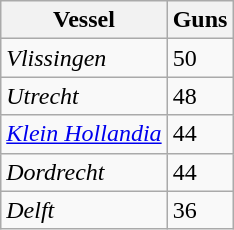<table class="wikitable">
<tr>
<th>Vessel</th>
<th>Guns</th>
</tr>
<tr>
<td><em>Vlissingen</em></td>
<td>50</td>
</tr>
<tr>
<td><em>Utrecht</em></td>
<td>48</td>
</tr>
<tr>
<td><a href='#'><em>Klein Hollandia</em></a></td>
<td>44</td>
</tr>
<tr>
<td><em>Dordrecht</em></td>
<td>44</td>
</tr>
<tr>
<td><em>Delft</em></td>
<td>36</td>
</tr>
</table>
